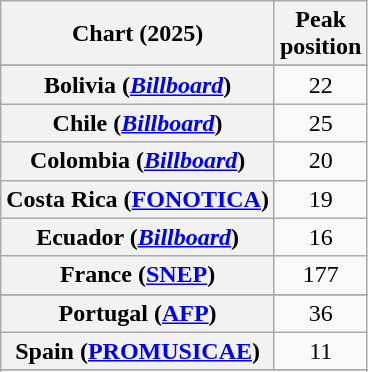<table class="wikitable sortable plainrowheaders" style="text-align:center">
<tr>
<th scope="col">Chart (2025)</th>
<th scope="col">Peak<br>position</th>
</tr>
<tr>
</tr>
<tr>
<th scope="row">Bolivia (<em><a href='#'>Billboard</a></em>)</th>
<td>22</td>
</tr>
<tr>
<th scope="row">Chile (<em><a href='#'>Billboard</a></em>)</th>
<td>25</td>
</tr>
<tr>
<th scope="row">Colombia (<em><a href='#'>Billboard</a></em>)</th>
<td>20</td>
</tr>
<tr>
<th scope="row">Costa Rica (<a href='#'>FONOTICA</a>)</th>
<td>19</td>
</tr>
<tr>
<th scope="row">Ecuador (<em><a href='#'>Billboard</a></em>)</th>
<td>16</td>
</tr>
<tr>
<th scope="row">France (<a href='#'>SNEP</a>)</th>
<td>177</td>
</tr>
<tr>
</tr>
<tr>
<th scope="row">Portugal (<a href='#'>AFP</a>)</th>
<td>36</td>
</tr>
<tr>
<th scope="row">Spain (<a href='#'>PROMUSICAE</a>)</th>
<td>11</td>
</tr>
<tr>
</tr>
<tr>
</tr>
<tr>
</tr>
<tr>
</tr>
</table>
